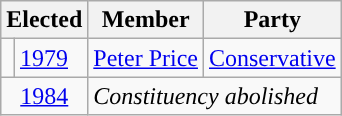<table class="wikitable">
<tr>
<th colspan = "2">Elected</th>
<th>Member</th>
<th>Party</th>
</tr>
<tr>
<td style="background-color: "></td>
<td><a href='#'>1979</a></td>
<td><a href='#'>Peter Price</a></td>
<td><a href='#'>Conservative</a></td>
</tr>
<tr>
<td colspan="2" align="center"><a href='#'>1984</a></td>
<td colspan="2"><em>Constituency abolished</em></td>
</tr>
</table>
